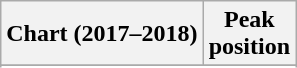<table class="wikitable sortable plainrowheaders" style="text-align:center;">
<tr>
<th>Chart (2017–2018)</th>
<th>Peak<br>position</th>
</tr>
<tr>
</tr>
<tr>
</tr>
<tr>
</tr>
<tr>
</tr>
</table>
